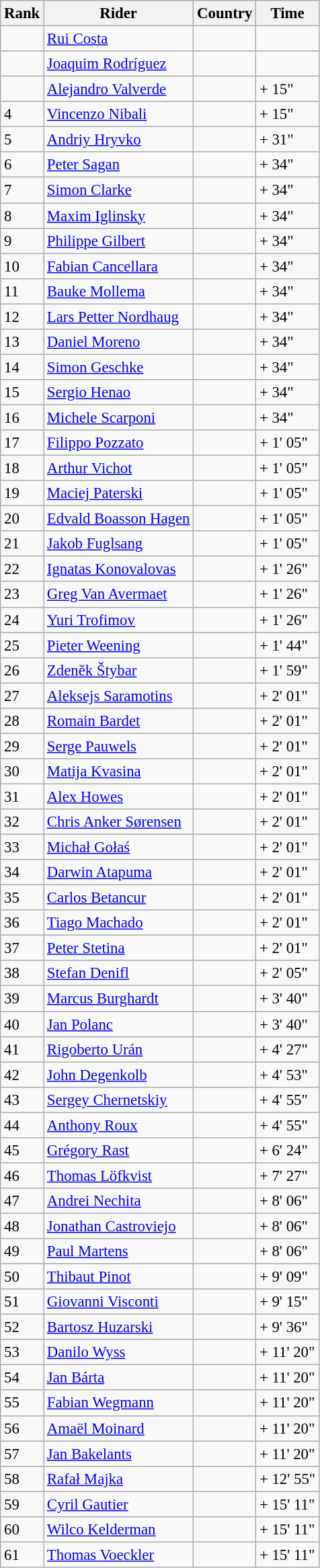<table class="wikitable" style="font-size:95%; text-align:left;">
<tr>
<th>Rank</th>
<th>Rider</th>
<th>Country</th>
<th>Time</th>
</tr>
<tr>
<td></td>
<td><a href='#'>Rui Costa</a></td>
<td></td>
<td></td>
</tr>
<tr>
<td></td>
<td><a href='#'>Joaquim Rodríguez</a></td>
<td></td>
<td></td>
</tr>
<tr>
<td></td>
<td><a href='#'>Alejandro Valverde</a></td>
<td></td>
<td>+ 15"</td>
</tr>
<tr>
<td>4</td>
<td><a href='#'>Vincenzo Nibali</a></td>
<td></td>
<td>+ 15"</td>
</tr>
<tr>
<td>5</td>
<td><a href='#'>Andriy Hryvko</a></td>
<td></td>
<td>+ 31"</td>
</tr>
<tr>
<td>6</td>
<td><a href='#'>Peter Sagan</a></td>
<td></td>
<td>+ 34"</td>
</tr>
<tr>
<td>7</td>
<td><a href='#'>Simon Clarke</a></td>
<td></td>
<td>+ 34"</td>
</tr>
<tr>
<td>8</td>
<td><a href='#'>Maxim Iglinsky</a></td>
<td></td>
<td>+ 34"</td>
</tr>
<tr>
<td>9</td>
<td><a href='#'>Philippe Gilbert</a></td>
<td></td>
<td>+ 34"</td>
</tr>
<tr>
<td>10</td>
<td><a href='#'>Fabian Cancellara</a></td>
<td></td>
<td>+ 34"</td>
</tr>
<tr>
<td>11</td>
<td><a href='#'>Bauke Mollema</a></td>
<td></td>
<td>+ 34"</td>
</tr>
<tr>
<td>12</td>
<td><a href='#'>Lars Petter Nordhaug</a></td>
<td></td>
<td>+ 34"</td>
</tr>
<tr>
<td>13</td>
<td><a href='#'>Daniel Moreno</a></td>
<td></td>
<td>+ 34"</td>
</tr>
<tr>
<td>14</td>
<td><a href='#'>Simon Geschke</a></td>
<td></td>
<td>+ 34"</td>
</tr>
<tr>
<td>15</td>
<td><a href='#'>Sergio Henao</a></td>
<td></td>
<td>+ 34"</td>
</tr>
<tr>
<td>16</td>
<td><a href='#'>Michele Scarponi</a></td>
<td></td>
<td>+ 34"</td>
</tr>
<tr>
<td>17</td>
<td><a href='#'>Filippo Pozzato</a></td>
<td></td>
<td>+ 1' 05"</td>
</tr>
<tr>
<td>18</td>
<td><a href='#'>Arthur Vichot</a></td>
<td></td>
<td>+ 1' 05"</td>
</tr>
<tr>
<td>19</td>
<td><a href='#'>Maciej Paterski</a></td>
<td></td>
<td>+ 1' 05"</td>
</tr>
<tr>
<td>20</td>
<td><a href='#'>Edvald Boasson Hagen</a></td>
<td></td>
<td>+ 1' 05"</td>
</tr>
<tr>
<td>21</td>
<td><a href='#'>Jakob Fuglsang</a></td>
<td></td>
<td>+ 1' 05"</td>
</tr>
<tr>
<td>22</td>
<td><a href='#'>Ignatas Konovalovas</a></td>
<td></td>
<td>+ 1' 26"</td>
</tr>
<tr>
<td>23</td>
<td><a href='#'>Greg Van Avermaet</a></td>
<td></td>
<td>+ 1' 26"</td>
</tr>
<tr>
<td>24</td>
<td><a href='#'>Yuri Trofimov</a></td>
<td></td>
<td>+ 1' 26"</td>
</tr>
<tr>
<td>25</td>
<td><a href='#'>Pieter Weening</a></td>
<td></td>
<td>+ 1' 44"</td>
</tr>
<tr>
<td>26</td>
<td><a href='#'>Zdeněk Štybar</a></td>
<td></td>
<td>+ 1' 59"</td>
</tr>
<tr>
<td>27</td>
<td><a href='#'>Aleksejs Saramotins</a></td>
<td></td>
<td>+ 2' 01"</td>
</tr>
<tr>
<td>28</td>
<td><a href='#'>Romain Bardet</a></td>
<td></td>
<td>+ 2' 01"</td>
</tr>
<tr>
<td>29</td>
<td><a href='#'>Serge Pauwels</a></td>
<td></td>
<td>+ 2' 01"</td>
</tr>
<tr>
<td>30</td>
<td><a href='#'>Matija Kvasina</a></td>
<td></td>
<td>+ 2' 01"</td>
</tr>
<tr>
<td>31</td>
<td><a href='#'>Alex Howes</a></td>
<td></td>
<td>+ 2' 01"</td>
</tr>
<tr>
<td>32</td>
<td><a href='#'>Chris Anker Sørensen</a></td>
<td></td>
<td>+ 2' 01"</td>
</tr>
<tr>
<td>33</td>
<td><a href='#'>Michał Gołaś</a></td>
<td></td>
<td>+ 2' 01"</td>
</tr>
<tr>
<td>34</td>
<td><a href='#'>Darwin Atapuma</a></td>
<td></td>
<td>+ 2' 01"</td>
</tr>
<tr>
<td>35</td>
<td><a href='#'>Carlos Betancur</a></td>
<td></td>
<td>+ 2' 01"</td>
</tr>
<tr>
<td>36</td>
<td><a href='#'>Tiago Machado</a></td>
<td></td>
<td>+ 2' 01"</td>
</tr>
<tr>
<td>37</td>
<td><a href='#'>Peter Stetina</a></td>
<td></td>
<td>+ 2' 01"</td>
</tr>
<tr>
<td>38</td>
<td><a href='#'>Stefan Denifl</a></td>
<td></td>
<td>+ 2' 05"</td>
</tr>
<tr>
<td>39</td>
<td><a href='#'>Marcus Burghardt</a></td>
<td></td>
<td>+ 3' 40"</td>
</tr>
<tr>
<td>40</td>
<td><a href='#'>Jan Polanc</a></td>
<td></td>
<td>+ 3' 40"</td>
</tr>
<tr>
<td>41</td>
<td><a href='#'>Rigoberto Urán</a></td>
<td></td>
<td>+ 4' 27"</td>
</tr>
<tr>
<td>42</td>
<td><a href='#'>John Degenkolb</a></td>
<td></td>
<td>+ 4' 53"</td>
</tr>
<tr>
<td>43</td>
<td><a href='#'>Sergey Chernetskiy</a></td>
<td></td>
<td>+ 4' 55"</td>
</tr>
<tr>
<td>44</td>
<td><a href='#'>Anthony Roux</a></td>
<td></td>
<td>+ 4' 55"</td>
</tr>
<tr>
<td>45</td>
<td><a href='#'>Grégory Rast</a></td>
<td></td>
<td>+ 6' 24"</td>
</tr>
<tr>
<td>46</td>
<td><a href='#'>Thomas Löfkvist</a></td>
<td></td>
<td>+ 7' 27"</td>
</tr>
<tr>
<td>47</td>
<td><a href='#'>Andrei Nechita</a></td>
<td></td>
<td>+ 8' 06"</td>
</tr>
<tr>
<td>48</td>
<td><a href='#'>Jonathan Castroviejo</a></td>
<td></td>
<td>+ 8' 06"</td>
</tr>
<tr>
<td>49</td>
<td><a href='#'>Paul Martens</a></td>
<td></td>
<td>+ 8' 06"</td>
</tr>
<tr>
<td>50</td>
<td><a href='#'>Thibaut Pinot</a></td>
<td></td>
<td>+ 9' 09"</td>
</tr>
<tr>
<td>51</td>
<td><a href='#'>Giovanni Visconti</a></td>
<td></td>
<td>+ 9' 15"</td>
</tr>
<tr>
<td>52</td>
<td><a href='#'>Bartosz Huzarski</a></td>
<td></td>
<td>+ 9' 36"</td>
</tr>
<tr>
<td>53</td>
<td><a href='#'>Danilo Wyss</a></td>
<td></td>
<td>+ 11' 20"</td>
</tr>
<tr>
<td>54</td>
<td><a href='#'>Jan Bárta</a></td>
<td></td>
<td>+ 11' 20"</td>
</tr>
<tr>
<td>55</td>
<td><a href='#'>Fabian Wegmann</a></td>
<td></td>
<td>+ 11' 20"</td>
</tr>
<tr>
<td>56</td>
<td><a href='#'>Amaël Moinard</a></td>
<td></td>
<td>+ 11' 20"</td>
</tr>
<tr>
<td>57</td>
<td><a href='#'>Jan Bakelants</a></td>
<td></td>
<td>+ 11' 20"</td>
</tr>
<tr>
<td>58</td>
<td><a href='#'>Rafał Majka</a></td>
<td></td>
<td>+ 12' 55"</td>
</tr>
<tr>
<td>59</td>
<td><a href='#'>Cyril Gautier</a></td>
<td></td>
<td>+ 15' 11"</td>
</tr>
<tr>
<td>60</td>
<td><a href='#'>Wilco Kelderman</a></td>
<td></td>
<td>+ 15' 11"</td>
</tr>
<tr>
<td>61</td>
<td><a href='#'>Thomas Voeckler</a></td>
<td></td>
<td>+ 15' 11"</td>
</tr>
</table>
